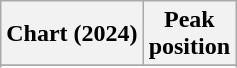<table class="wikitable sortable plainrowheaders" style="text-align:center">
<tr>
<th scope="col">Chart (2024)</th>
<th scope="col">Peak<br>position</th>
</tr>
<tr>
</tr>
<tr>
</tr>
<tr>
</tr>
<tr>
</tr>
<tr>
</tr>
<tr>
</tr>
</table>
